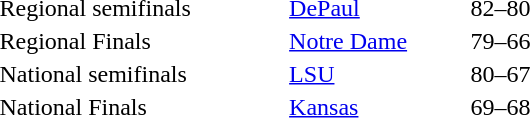<table style="border:'1' 'solid' 'gray' " width="380" align="left">
<tr>
</tr>
<tr>
<td>Regional semifinals</td>
<td><a href='#'>DePaul</a></td>
<td>82–80</td>
</tr>
<tr>
<td>Regional Finals</td>
<td><a href='#'>Notre Dame</a></td>
<td>79–66</td>
</tr>
<tr>
<td>National semifinals</td>
<td><a href='#'>LSU</a></td>
<td>80–67</td>
</tr>
<tr>
<td>National Finals</td>
<td><a href='#'>Kansas</a></td>
<td>69–68</td>
</tr>
</table>
